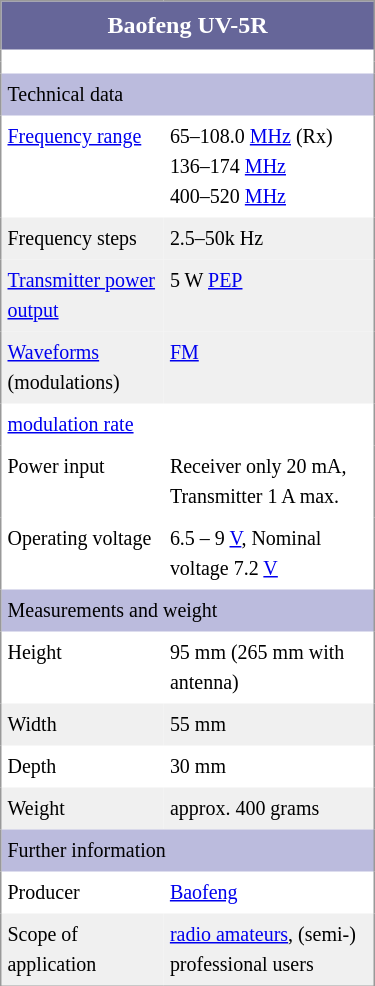<table border="0" cellspacing="0" cellpadding="4" style="float:right; margin:0 0 .5em 1em; width:250px; background:#fff; border-collapse:collapse; border:1px solid #999; font-size:smaller; line-height:1.5;" summary="Infobox HRM-7000">
<tr style="text-align:center; color:#fff; background:#669; font-size:larger;">
<th colspan="2">Baofeng UV-5R</th>
</tr>
<tr>
<td colspan="2"></td>
</tr>
<tr>
<th colspan="2"></th>
</tr>
<tr>
<th colspan="2" style="text-align:left; font-weight:normal; background:#bbd;">Technical data</th>
</tr>
<tr style="vertical-align:top;">
<td><a href='#'>Frequency range</a></td>
<td>65–108.0 <a href='#'>MHz</a> (Rx)<br>136–174 <a href='#'>MHz</a><br>400–520 <a href='#'>MHz</a></td>
</tr>
<tr style="vertical-align:top; background:#f0f0f0;">
<td>Frequency steps</td>
<td>2.5–50k Hz</td>
</tr>
<tr style="vertical-align:top; background:#f0f0f0;">
<td><a href='#'>Transmitter power output</a></td>
<td>5 W <a href='#'>PEP</a></td>
</tr>
<tr style="vertical-align:top; background:#f0f0f0;">
<td><a href='#'>Waveforms</a> (modulations)</td>
<td><a href='#'>FM</a><br></td>
</tr>
<tr style="vertical-align:top;">
<td><a href='#'>modulation rate</a></td>
<td></td>
</tr>
<tr style="vertical-align:top;">
<td>Power input</td>
<td>Receiver only 20 mA, Transmitter 1 A max.</td>
</tr>
<tr style="vertical-align:top;">
<td>Operating voltage</td>
<td>6.5 – 9 <a href='#'>V</a>, Nominal voltage 7.2 <a href='#'>V</a></td>
</tr>
<tr style="vertical-align:top;">
<th colspan="2" style="text-align:left; font-weight:normal; background:#bbd;">Measurements and weight</th>
</tr>
<tr style="vertical-align:top;">
<td>Height</td>
<td>95 mm (265 mm with antenna)</td>
</tr>
<tr style="vertical-align:top; background:#f0f0f0;">
<td>Width</td>
<td>55 mm</td>
</tr>
<tr style="vertical-align:top;">
<td>Depth</td>
<td>30 mm</td>
</tr>
<tr style="vertical-align:top; background:#f0f0f0;">
<td>Weight</td>
<td>approx. 400 grams</td>
</tr>
<tr>
<th colspan="2" style="text-align:left; font-weight:normal; background:#bbd;">Further information</th>
</tr>
<tr style="vertical-align:top;">
<td>Producer</td>
<td><a href='#'>Baofeng</a></td>
</tr>
<tr style="vertical-align:top; background:#f0f0f0;">
<td>Scope of application</td>
<td><a href='#'>radio amateurs</a>, (semi-) professional users</td>
</tr>
</table>
